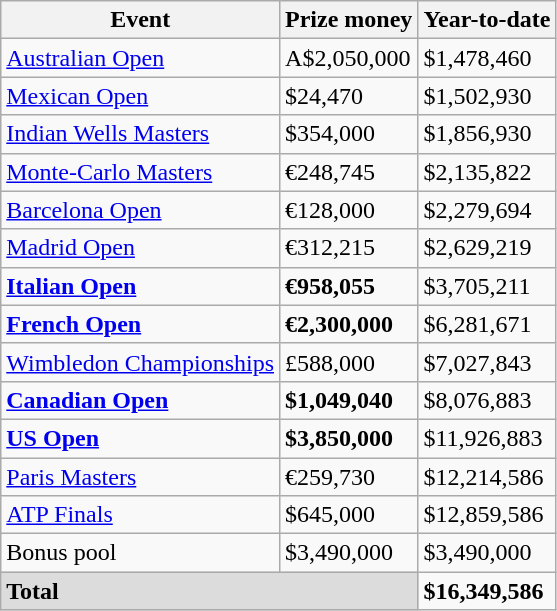<table class="wikitable sortable">
<tr>
<th>Event</th>
<th>Prize money</th>
<th>Year-to-date</th>
</tr>
<tr>
<td><a href='#'>Australian Open</a></td>
<td>A$2,050,000</td>
<td>$1,478,460</td>
</tr>
<tr>
<td><a href='#'>Mexican Open</a></td>
<td>$24,470</td>
<td>$1,502,930</td>
</tr>
<tr>
<td><a href='#'>Indian Wells Masters</a></td>
<td>$354,000</td>
<td>$1,856,930</td>
</tr>
<tr>
<td><a href='#'>Monte-Carlo Masters</a></td>
<td>€248,745</td>
<td>$2,135,822</td>
</tr>
<tr>
<td><a href='#'>Barcelona Open</a></td>
<td>€128,000</td>
<td>$2,279,694</td>
</tr>
<tr>
<td><a href='#'>Madrid Open</a></td>
<td>€312,215</td>
<td>$2,629,219</td>
</tr>
<tr>
<td><strong><a href='#'>Italian Open</a></strong></td>
<td><strong>€958,055</strong></td>
<td>$3,705,211</td>
</tr>
<tr>
<td><strong><a href='#'>French Open</a></strong></td>
<td><strong>€2,300,000</strong></td>
<td>$6,281,671</td>
</tr>
<tr>
<td><a href='#'>Wimbledon Championships</a></td>
<td>£588,000</td>
<td>$7,027,843</td>
</tr>
<tr>
<td><strong><a href='#'>Canadian Open</a></strong></td>
<td><strong>$1,049,040</strong></td>
<td>$8,076,883</td>
</tr>
<tr>
<td><strong><a href='#'>US Open</a></strong></td>
<td><strong>$3,850,000</strong></td>
<td>$11,926,883</td>
</tr>
<tr>
<td><a href='#'>Paris Masters</a></td>
<td>€259,730</td>
<td>$12,214,586</td>
</tr>
<tr>
<td><a href='#'>ATP Finals</a></td>
<td>$645,000</td>
<td>$12,859,586</td>
</tr>
<tr>
<td>Bonus pool</td>
<td>$3,490,000</td>
<td>$3,490,000</td>
</tr>
<tr class="sortbottom">
<td bgcolor="#dcdcdc" colspan="2"><strong>Total</strong></td>
<td><strong>$16,349,586</strong></td>
</tr>
</table>
